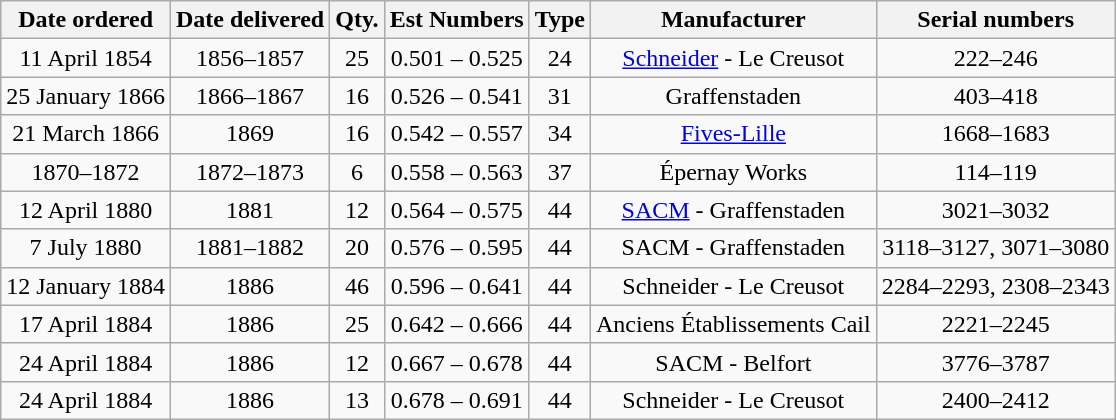<table class="wikitable" style=text-align:center>
<tr>
<th>Date ordered</th>
<th>Date delivered</th>
<th>Qty.</th>
<th>Est Numbers</th>
<th>Type</th>
<th>Manufacturer</th>
<th>Serial numbers</th>
</tr>
<tr>
<td>11 April 1854</td>
<td>1856–1857</td>
<td>25</td>
<td>0.501 – 0.525</td>
<td>24</td>
<td><a href='#'>Schneider</a> - Le Creusot</td>
<td>222–246</td>
</tr>
<tr>
<td>25 January 1866</td>
<td>1866–1867</td>
<td>16</td>
<td>0.526 – 0.541</td>
<td>31</td>
<td>Graffenstaden</td>
<td>403–418</td>
</tr>
<tr>
<td>21 March 1866</td>
<td>1869</td>
<td>16</td>
<td>0.542 – 0.557</td>
<td>34</td>
<td><a href='#'>Fives-Lille</a></td>
<td>1668–1683</td>
</tr>
<tr>
<td>1870–1872</td>
<td>1872–1873</td>
<td>6</td>
<td>0.558 – 0.563</td>
<td>37</td>
<td>Épernay Works</td>
<td>114–119</td>
</tr>
<tr>
<td>12 April 1880</td>
<td>1881</td>
<td>12</td>
<td>0.564 – 0.575</td>
<td>44</td>
<td><a href='#'>SACM</a> - Graffenstaden</td>
<td>3021–3032</td>
</tr>
<tr>
<td>7 July 1880</td>
<td>1881–1882</td>
<td>20</td>
<td>0.576 – 0.595</td>
<td>44</td>
<td>SACM - Graffenstaden</td>
<td>3118–3127, 3071–3080</td>
</tr>
<tr>
<td>12 January 1884</td>
<td>1886</td>
<td>46</td>
<td>0.596 – 0.641</td>
<td>44</td>
<td>Schneider - Le Creusot</td>
<td>2284–2293, 2308–2343</td>
</tr>
<tr>
<td>17 April 1884</td>
<td>1886</td>
<td>25</td>
<td>0.642 – 0.666</td>
<td>44</td>
<td>Anciens Établissements Cail</td>
<td>2221–2245</td>
</tr>
<tr>
<td>24 April 1884</td>
<td>1886</td>
<td>12</td>
<td>0.667 – 0.678</td>
<td>44</td>
<td>SACM - Belfort</td>
<td>3776–3787</td>
</tr>
<tr>
<td>24 April 1884</td>
<td>1886</td>
<td>13</td>
<td>0.678 – 0.691</td>
<td>44</td>
<td>Schneider - Le Creusot</td>
<td>2400–2412</td>
</tr>
</table>
